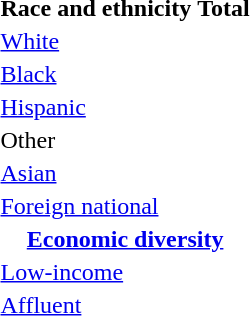<table font-size:80%;">
<tr>
<th>Race and ethnicity</th>
<th colspan="2" data-sort-type=number>Total</th>
</tr>
<tr>
<td><a href='#'>White</a></td>
<td align=right></td>
</tr>
<tr>
<td><a href='#'>Black</a></td>
<td align=right></td>
</tr>
<tr>
<td><a href='#'>Hispanic</a></td>
<td align=right></td>
</tr>
<tr>
<td>Other</td>
<td align=right></td>
</tr>
<tr>
<td><a href='#'>Asian</a></td>
<td align=right></td>
</tr>
<tr>
<td><a href='#'>Foreign national</a></td>
<td align=right></td>
</tr>
<tr>
<th colspan="4" data-sort-type=number><a href='#'>Economic diversity</a></th>
</tr>
<tr>
<td><a href='#'>Low-income</a></td>
<td align=right></td>
</tr>
<tr>
<td><a href='#'>Affluent</a></td>
<td align=right></td>
</tr>
</table>
